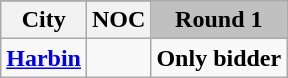<table class="wikitable">
<tr>
</tr>
<tr>
<th>City</th>
<th>NOC</th>
<td align=center bgcolor="silver"><strong>Round 1</strong></td>
</tr>
<tr>
<td><strong><a href='#'>Harbin</a></strong></td>
<td><strong></strong></td>
<td><strong>Only bidder</strong></td>
</tr>
</table>
